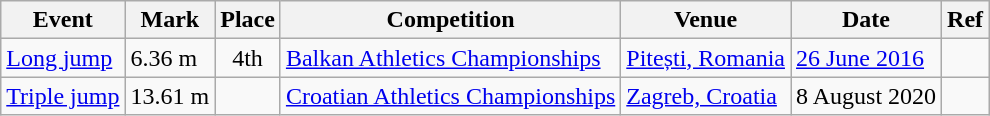<table class="wikitable">
<tr>
<th>Event</th>
<th>Mark</th>
<th>Place</th>
<th>Competition</th>
<th>Venue</th>
<th>Date</th>
<th>Ref</th>
</tr>
<tr>
<td><a href='#'>Long jump</a></td>
<td>6.36 m </td>
<td style="text-align:center;">4th</td>
<td><a href='#'>Balkan Athletics Championships</a></td>
<td><a href='#'>Pitești, Romania</a></td>
<td><a href='#'>26 June 2016</a></td>
<td></td>
</tr>
<tr>
<td><a href='#'>Triple jump</a></td>
<td>13.61 m </td>
<td style="text-align:center;"></td>
<td><a href='#'>Croatian Athletics Championships</a></td>
<td><a href='#'>Zagreb, Croatia</a></td>
<td>8 August 2020</td>
<td></td>
</tr>
</table>
